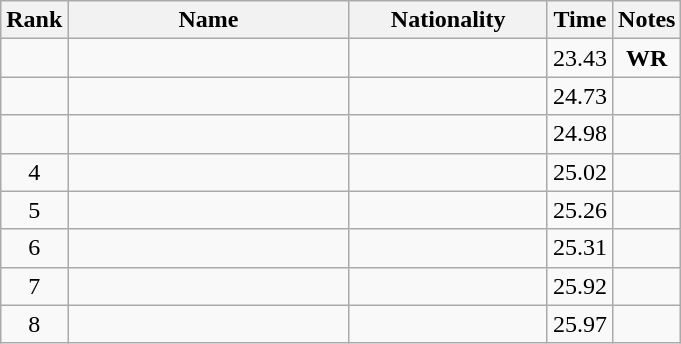<table class="wikitable sortable" style="text-align:center">
<tr>
<th>Rank</th>
<th style="width:180px">Name</th>
<th style="width:125px">Nationality</th>
<th>Time</th>
<th>Notes</th>
</tr>
<tr>
<td></td>
<td style="text-align:left;"></td>
<td style="text-align:left;"></td>
<td>23.43</td>
<td><strong>WR</strong></td>
</tr>
<tr>
<td></td>
<td style="text-align:left;"></td>
<td style="text-align:left;"></td>
<td>24.73</td>
<td></td>
</tr>
<tr>
<td></td>
<td style="text-align:left;"></td>
<td style="text-align:left;"></td>
<td>24.98</td>
<td></td>
</tr>
<tr>
<td>4</td>
<td style="text-align:left;"></td>
<td style="text-align:left;"></td>
<td>25.02</td>
<td></td>
</tr>
<tr>
<td>5</td>
<td style="text-align:left;"></td>
<td style="text-align:left;"></td>
<td>25.26</td>
<td></td>
</tr>
<tr>
<td>6</td>
<td style="text-align:left;"></td>
<td style="text-align:left;"></td>
<td>25.31</td>
<td></td>
</tr>
<tr>
<td>7</td>
<td style="text-align:left;"></td>
<td style="text-align:left;"></td>
<td>25.92</td>
<td></td>
</tr>
<tr>
<td>8</td>
<td style="text-align:left;"></td>
<td style="text-align:left;"></td>
<td>25.97</td>
<td></td>
</tr>
</table>
